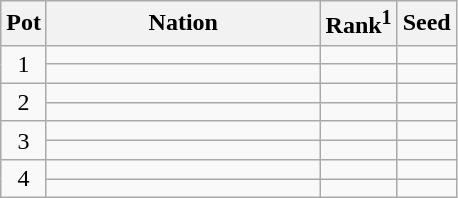<table class="wikitable">
<tr>
<th>Pot</th>
<th width="175">Nation</th>
<th>Rank<sup>1</sup></th>
<th>Seed</th>
</tr>
<tr>
<td rowspan=2 style="text-align:center;">1</td>
<td></td>
<td></td>
<td></td>
</tr>
<tr>
<td></td>
<td></td>
<td></td>
</tr>
<tr>
<td rowspan=2 style="text-align:center;">2</td>
<td></td>
<td></td>
<td></td>
</tr>
<tr>
<td></td>
<td></td>
<td></td>
</tr>
<tr>
<td rowspan=2 style="text-align:center;">3</td>
<td></td>
<td></td>
<td></td>
</tr>
<tr>
<td></td>
<td></td>
<td></td>
</tr>
<tr>
<td rowspan=2 style="text-align:center;">4</td>
<td></td>
<td></td>
<td></td>
</tr>
<tr>
<td></td>
<td></td>
<td></td>
</tr>
</table>
